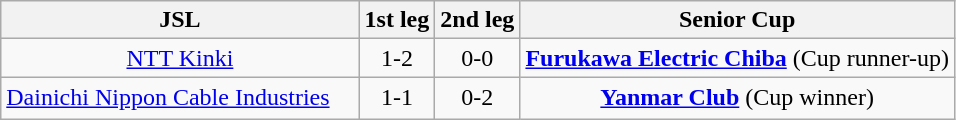<table class="wikitable">
<tr align=center>
<th>JSL</th>
<th>1st leg</th>
<th>2nd leg</th>
<th>Senior Cup</th>
</tr>
<tr align=center>
<td><a href='#'>NTT Kinki</a></td>
<td>1-2</td>
<td>0-0</td>
<td><strong><a href='#'>Furukawa Electric Chiba</a></strong> (Cup runner-up)</td>
</tr>
<tr align=center>
<td><a href='#'>Dainichi Nippon Cable Industries</a>　</td>
<td>1-1</td>
<td>0-2</td>
<td><strong><a href='#'>Yanmar Club</a></strong> (Cup winner)</td>
</tr>
</table>
